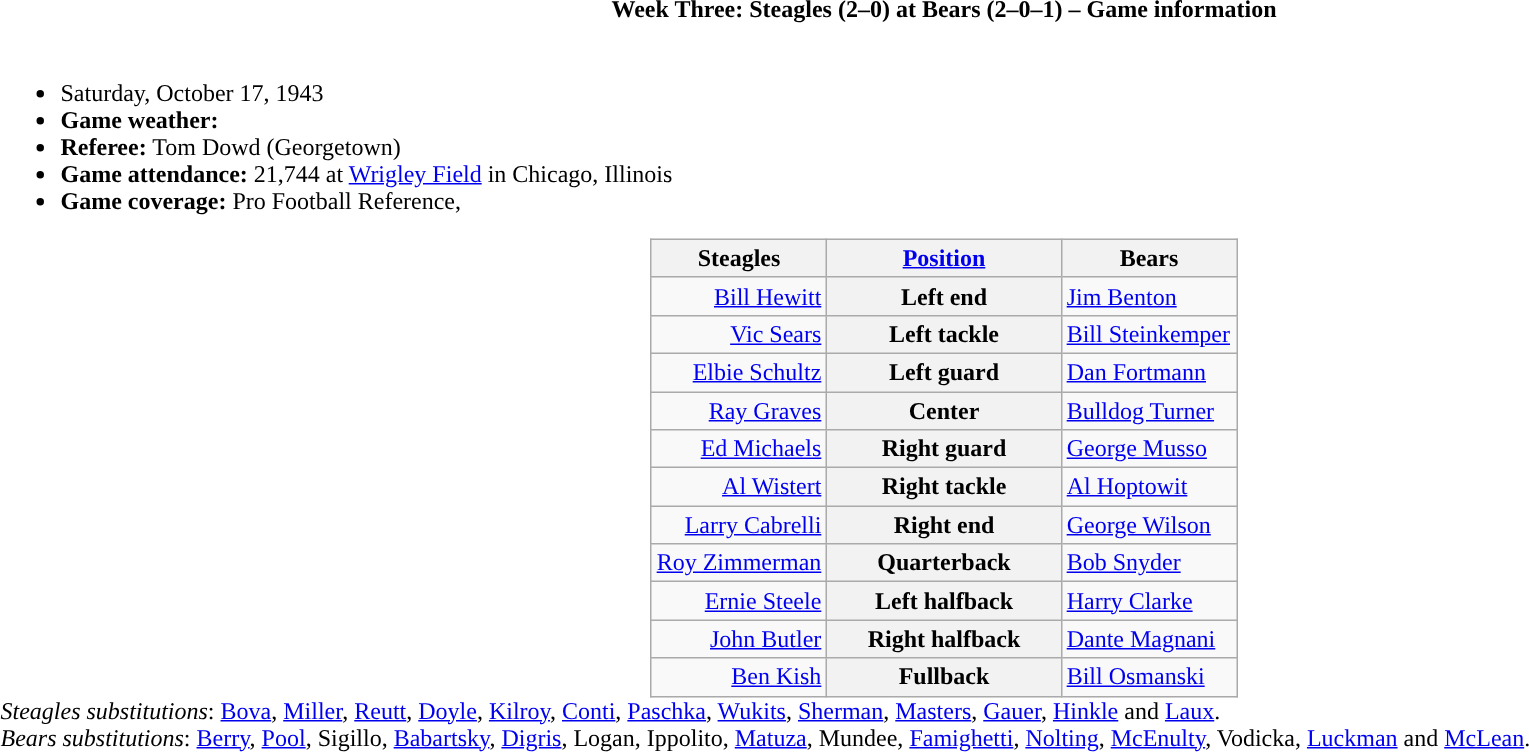<table class="toccolours collapsible collapsed"  style="width:100%; margin:auto;">
<tr>
<th>Week Three: Steagles (2–0) at Bears (2–0–1) – Game information</th>
</tr>
<tr>
<td><br><ul><li>Saturday, October 17, 1943</li><li><strong>Game weather:</strong></li><li><strong>Referee:</strong> Tom Dowd (Georgetown)</li><li><strong>Game attendance:</strong> 21,744 at <a href='#'>Wrigley Field</a> in Chicago, Illinois</li><li><strong>Game coverage:</strong> Pro Football Reference, </li></ul><table class="wikitable" style="margin: auto">
<tr>
<th style="width:30%;">Steagles</th>
<th style="width:40%;"><a href='#'>Position</a></th>
<th style="width:30%;">Bears</th>
</tr>
<tr>
<td style="text-align:right;"><a href='#'>Bill Hewitt</a></td>
<th>Left end</th>
<td><a href='#'>Jim Benton</a></td>
</tr>
<tr>
<td style="text-align:right;"><a href='#'>Vic Sears</a></td>
<th>Left tackle</th>
<td><a href='#'>Bill Steinkemper</a></td>
</tr>
<tr>
<td style="text-align:right;"><a href='#'>Elbie Schultz</a></td>
<th>Left guard</th>
<td><a href='#'>Dan Fortmann</a></td>
</tr>
<tr>
<td style="text-align:right;"><a href='#'>Ray Graves</a></td>
<th>Center</th>
<td><a href='#'>Bulldog Turner</a></td>
</tr>
<tr>
<td style="text-align:right;"><a href='#'>Ed Michaels</a></td>
<th>Right guard</th>
<td><a href='#'>George Musso</a></td>
</tr>
<tr>
<td style="text-align:right;"><a href='#'>Al Wistert</a></td>
<th>Right tackle</th>
<td><a href='#'>Al Hoptowit</a></td>
</tr>
<tr>
<td style="text-align:right;"><a href='#'>Larry Cabrelli</a></td>
<th>Right end</th>
<td><a href='#'>George Wilson</a></td>
</tr>
<tr>
<td style="text-align:right;"><a href='#'>Roy Zimmerman</a></td>
<th>Quarterback</th>
<td><a href='#'>Bob Snyder</a></td>
</tr>
<tr>
<td style="text-align:right;"><a href='#'>Ernie Steele</a></td>
<th>Left halfback</th>
<td><a href='#'>Harry Clarke</a></td>
</tr>
<tr>
<td style="text-align:right;"><a href='#'>John Butler</a></td>
<th>Right halfback</th>
<td><a href='#'>Dante Magnani</a></td>
</tr>
<tr>
<td style="text-align:right;"><a href='#'>Ben Kish</a></td>
<th>Fullback</th>
<td><a href='#'>Bill Osmanski</a></td>
</tr>
</table>
<em>Steagles substitutions</em>: <a href='#'>Bova</a>, <a href='#'>Miller</a>, <a href='#'>Reutt</a>, <a href='#'>Doyle</a>, <a href='#'>Kilroy</a>, <a href='#'>Conti</a>, <a href='#'>Paschka</a>, <a href='#'>Wukits</a>, <a href='#'>Sherman</a>, <a href='#'>Masters</a>, <a href='#'>Gauer</a>, <a href='#'>Hinkle</a> and <a href='#'>Laux</a>.<br>
<em>Bears substitutions</em>: <a href='#'>Berry</a>, <a href='#'>Pool</a>, Sigillo, <a href='#'>Babartsky</a>, <a href='#'>Digris</a>, Logan, Ippolito, <a href='#'>Matuza</a>, Mundee, <a href='#'>Famighetti</a>, <a href='#'>Nolting</a>, <a href='#'>McEnulty</a>, Vodicka, <a href='#'>Luckman</a> and <a href='#'>McLean</a>.</td>
</tr>
</table>
